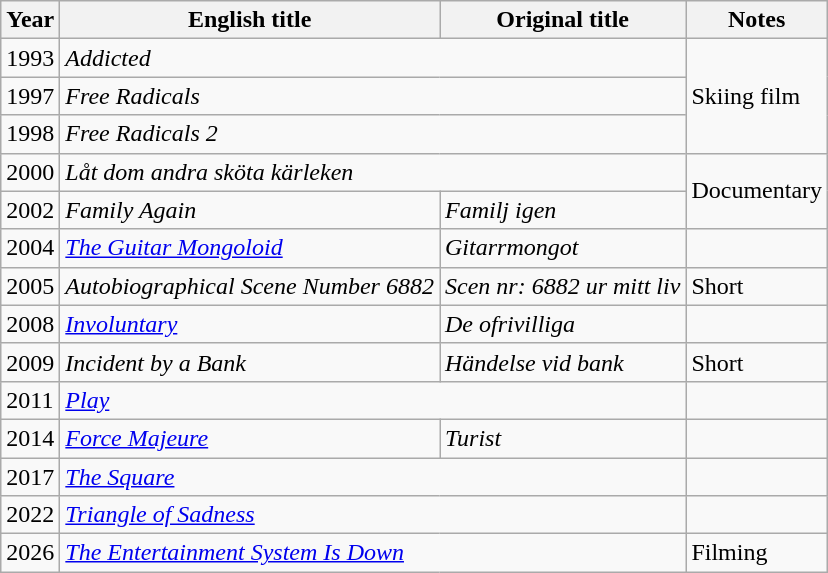<table class="wikitable sortable" align=center>
<tr>
<th>Year</th>
<th>English title</th>
<th>Original title</th>
<th>Notes</th>
</tr>
<tr>
<td>1993</td>
<td colspan="2"><em>Addicted</em></td>
<td rowspan="3">Skiing film</td>
</tr>
<tr>
<td>1997</td>
<td colspan="2"><em>Free Radicals</em></td>
</tr>
<tr>
<td>1998</td>
<td colspan="2"><em>Free Radicals 2</em></td>
</tr>
<tr>
<td>2000</td>
<td colspan="2"><em>Låt dom andra sköta kärleken</em></td>
<td rowspan="2">Documentary</td>
</tr>
<tr>
<td>2002</td>
<td><em>Family Again</em></td>
<td><em>Familj igen</em></td>
</tr>
<tr>
<td>2004</td>
<td><em><a href='#'>The Guitar Mongoloid</a></em></td>
<td><em>Gitarrmongot</em></td>
<td></td>
</tr>
<tr>
<td>2005</td>
<td><em>Autobiographical Scene Number 6882</em></td>
<td><em>Scen nr: 6882 ur mitt liv</em></td>
<td>Short</td>
</tr>
<tr>
<td>2008</td>
<td><em><a href='#'>Involuntary</a></em></td>
<td><em>De ofrivilliga</em></td>
<td></td>
</tr>
<tr>
<td>2009</td>
<td><em>Incident by a Bank</em></td>
<td><em>Händelse vid bank</em></td>
<td>Short</td>
</tr>
<tr>
<td>2011</td>
<td colspan="2"><em><a href='#'>Play</a></em></td>
<td></td>
</tr>
<tr>
<td>2014</td>
<td><em><a href='#'>Force Majeure</a></em></td>
<td><em>Turist</em></td>
<td></td>
</tr>
<tr>
<td>2017</td>
<td colspan="2"><em><a href='#'>The Square</a></em></td>
<td></td>
</tr>
<tr>
<td>2022</td>
<td colspan="2"><em><a href='#'>Triangle of Sadness</a></em></td>
<td></td>
</tr>
<tr>
<td>2026</td>
<td colspan="2"><em><a href='#'>The Entertainment System Is Down</a></em></td>
<td>Filming</td>
</tr>
</table>
